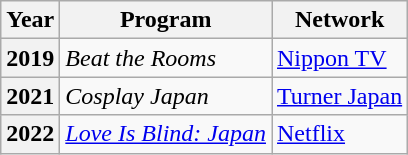<table class="wikitable plainrowheaders">
<tr>
<th>Year</th>
<th>Program</th>
<th>Network</th>
</tr>
<tr>
<th scope="row">2019</th>
<td><em>Beat the Rooms</em></td>
<td><a href='#'>Nippon TV</a></td>
</tr>
<tr>
<th scope="row">2021</th>
<td><em>Cosplay Japan</em></td>
<td><a href='#'>Turner Japan</a></td>
</tr>
<tr>
<th scope="row">2022</th>
<td><em><a href='#'>Love Is Blind: Japan</a></em></td>
<td><a href='#'>Netflix</a></td>
</tr>
</table>
